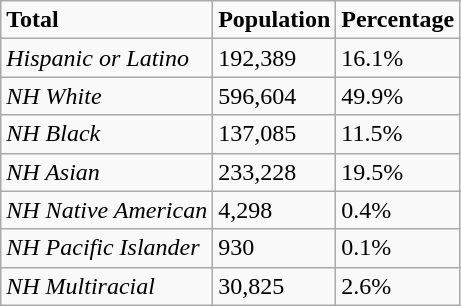<table class="wikitable">
<tr>
<td><strong>Total</strong></td>
<td><strong>Population</strong></td>
<td><strong>Percentage</strong></td>
</tr>
<tr>
<td><em>Hispanic or Latino</em></td>
<td>192,389</td>
<td>16.1%</td>
</tr>
<tr>
<td><em>NH White</em></td>
<td>596,604</td>
<td>49.9%</td>
</tr>
<tr>
<td><em>NH Black</em></td>
<td>137,085</td>
<td>11.5%</td>
</tr>
<tr>
<td><em>NH Asian</em></td>
<td>233,228</td>
<td>19.5%</td>
</tr>
<tr>
<td><em>NH Native American</em></td>
<td>4,298</td>
<td>0.4%</td>
</tr>
<tr>
<td><em>NH Pacific Islander</em></td>
<td>930</td>
<td>0.1%</td>
</tr>
<tr>
<td><em>NH Multiracial</em></td>
<td>30,825</td>
<td>2.6%</td>
</tr>
</table>
